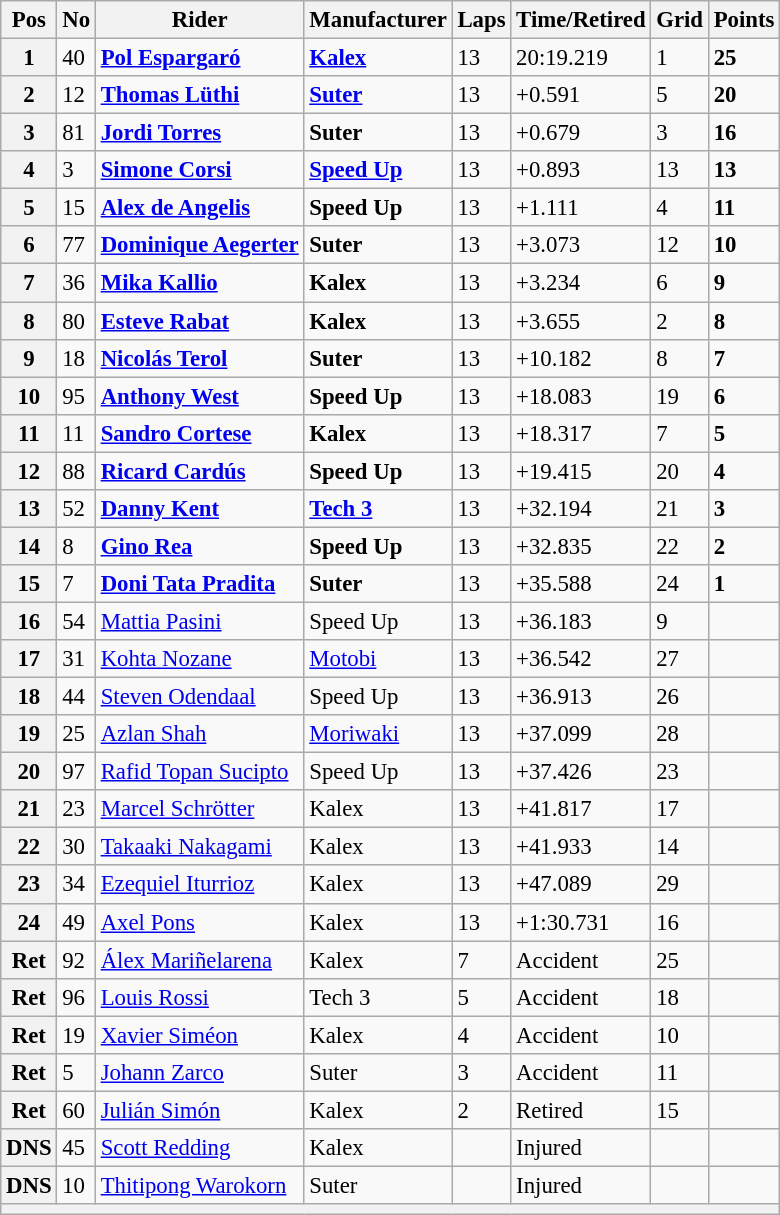<table class="wikitable" style="font-size: 95%;">
<tr>
<th>Pos</th>
<th>No</th>
<th>Rider</th>
<th>Manufacturer</th>
<th>Laps</th>
<th>Time/Retired</th>
<th>Grid</th>
<th>Points</th>
</tr>
<tr>
<th>1</th>
<td>40</td>
<td> <strong><a href='#'>Pol Espargaró</a></strong></td>
<td><strong><a href='#'>Kalex</a></strong></td>
<td>13</td>
<td>20:19.219</td>
<td>1</td>
<td><strong>25</strong></td>
</tr>
<tr>
<th>2</th>
<td>12</td>
<td> <strong><a href='#'>Thomas Lüthi</a></strong></td>
<td><strong><a href='#'>Suter</a></strong></td>
<td>13</td>
<td>+0.591</td>
<td>5</td>
<td><strong>20</strong></td>
</tr>
<tr>
<th>3</th>
<td>81</td>
<td> <strong><a href='#'>Jordi Torres</a></strong></td>
<td><strong>Suter</strong></td>
<td>13</td>
<td>+0.679</td>
<td>3</td>
<td><strong>16</strong></td>
</tr>
<tr>
<th>4</th>
<td>3</td>
<td> <strong><a href='#'>Simone Corsi</a></strong></td>
<td><strong><a href='#'>Speed Up</a></strong></td>
<td>13</td>
<td>+0.893</td>
<td>13</td>
<td><strong>13</strong></td>
</tr>
<tr>
<th>5</th>
<td>15</td>
<td> <strong><a href='#'>Alex de Angelis</a></strong></td>
<td><strong>Speed Up</strong></td>
<td>13</td>
<td>+1.111</td>
<td>4</td>
<td><strong>11</strong></td>
</tr>
<tr>
<th>6</th>
<td>77</td>
<td> <strong><a href='#'>Dominique Aegerter</a></strong></td>
<td><strong>Suter</strong></td>
<td>13</td>
<td>+3.073</td>
<td>12</td>
<td><strong>10</strong></td>
</tr>
<tr>
<th>7</th>
<td>36</td>
<td> <strong><a href='#'>Mika Kallio</a></strong></td>
<td><strong>Kalex</strong></td>
<td>13</td>
<td>+3.234</td>
<td>6</td>
<td><strong>9</strong></td>
</tr>
<tr>
<th>8</th>
<td>80</td>
<td> <strong><a href='#'>Esteve Rabat</a></strong></td>
<td><strong>Kalex</strong></td>
<td>13</td>
<td>+3.655</td>
<td>2</td>
<td><strong>8</strong></td>
</tr>
<tr>
<th>9</th>
<td>18</td>
<td> <strong><a href='#'>Nicolás Terol</a></strong></td>
<td><strong>Suter</strong></td>
<td>13</td>
<td>+10.182</td>
<td>8</td>
<td><strong>7</strong></td>
</tr>
<tr>
<th>10</th>
<td>95</td>
<td> <strong><a href='#'>Anthony West</a></strong></td>
<td><strong>Speed Up</strong></td>
<td>13</td>
<td>+18.083</td>
<td>19</td>
<td><strong>6</strong></td>
</tr>
<tr>
<th>11</th>
<td>11</td>
<td> <strong><a href='#'>Sandro Cortese</a></strong></td>
<td><strong>Kalex</strong></td>
<td>13</td>
<td>+18.317</td>
<td>7</td>
<td><strong>5</strong></td>
</tr>
<tr>
<th>12</th>
<td>88</td>
<td> <strong><a href='#'>Ricard Cardús</a></strong></td>
<td><strong>Speed Up</strong></td>
<td>13</td>
<td>+19.415</td>
<td>20</td>
<td><strong>4</strong></td>
</tr>
<tr>
<th>13</th>
<td>52</td>
<td> <strong><a href='#'>Danny Kent</a></strong></td>
<td><strong><a href='#'>Tech 3</a></strong></td>
<td>13</td>
<td>+32.194</td>
<td>21</td>
<td><strong>3</strong></td>
</tr>
<tr>
<th>14</th>
<td>8</td>
<td> <strong><a href='#'>Gino Rea</a></strong></td>
<td><strong>Speed Up</strong></td>
<td>13</td>
<td>+32.835</td>
<td>22</td>
<td><strong>2</strong></td>
</tr>
<tr>
<th>15</th>
<td>7</td>
<td> <strong><a href='#'>Doni Tata Pradita</a></strong></td>
<td><strong>Suter</strong></td>
<td>13</td>
<td>+35.588</td>
<td>24</td>
<td><strong>1</strong></td>
</tr>
<tr>
<th>16</th>
<td>54</td>
<td> <a href='#'>Mattia Pasini</a></td>
<td>Speed Up</td>
<td>13</td>
<td>+36.183</td>
<td>9</td>
<td></td>
</tr>
<tr>
<th>17</th>
<td>31</td>
<td> <a href='#'>Kohta Nozane</a></td>
<td><a href='#'>Motobi</a></td>
<td>13</td>
<td>+36.542</td>
<td>27</td>
<td></td>
</tr>
<tr>
<th>18</th>
<td>44</td>
<td> <a href='#'>Steven Odendaal</a></td>
<td>Speed Up</td>
<td>13</td>
<td>+36.913</td>
<td>26</td>
<td></td>
</tr>
<tr>
<th>19</th>
<td>25</td>
<td> <a href='#'>Azlan Shah</a></td>
<td><a href='#'>Moriwaki</a></td>
<td>13</td>
<td>+37.099</td>
<td>28</td>
<td></td>
</tr>
<tr>
<th>20</th>
<td>97</td>
<td> <a href='#'>Rafid Topan Sucipto</a></td>
<td>Speed Up</td>
<td>13</td>
<td>+37.426</td>
<td>23</td>
<td></td>
</tr>
<tr>
<th>21</th>
<td>23</td>
<td> <a href='#'>Marcel Schrötter</a></td>
<td>Kalex</td>
<td>13</td>
<td>+41.817</td>
<td>17</td>
<td></td>
</tr>
<tr>
<th>22</th>
<td>30</td>
<td> <a href='#'>Takaaki Nakagami</a></td>
<td>Kalex</td>
<td>13</td>
<td>+41.933</td>
<td>14</td>
<td></td>
</tr>
<tr>
<th>23</th>
<td>34</td>
<td> <a href='#'>Ezequiel Iturrioz</a></td>
<td>Kalex</td>
<td>13</td>
<td>+47.089</td>
<td>29</td>
<td></td>
</tr>
<tr>
<th>24</th>
<td>49</td>
<td> <a href='#'>Axel Pons</a></td>
<td>Kalex</td>
<td>13</td>
<td>+1:30.731</td>
<td>16</td>
<td></td>
</tr>
<tr>
<th>Ret</th>
<td>92</td>
<td> <a href='#'>Álex Mariñelarena</a></td>
<td>Kalex</td>
<td>7</td>
<td>Accident</td>
<td>25</td>
<td></td>
</tr>
<tr>
<th>Ret</th>
<td>96</td>
<td> <a href='#'>Louis Rossi</a></td>
<td>Tech 3</td>
<td>5</td>
<td>Accident</td>
<td>18</td>
<td></td>
</tr>
<tr>
<th>Ret</th>
<td>19</td>
<td> <a href='#'>Xavier Siméon</a></td>
<td>Kalex</td>
<td>4</td>
<td>Accident</td>
<td>10</td>
<td></td>
</tr>
<tr>
<th>Ret</th>
<td>5</td>
<td> <a href='#'>Johann Zarco</a></td>
<td>Suter</td>
<td>3</td>
<td>Accident</td>
<td>11</td>
<td></td>
</tr>
<tr>
<th>Ret</th>
<td>60</td>
<td> <a href='#'>Julián Simón</a></td>
<td>Kalex</td>
<td>2</td>
<td>Retired</td>
<td>15</td>
<td></td>
</tr>
<tr>
<th>DNS</th>
<td>45</td>
<td> <a href='#'>Scott Redding</a></td>
<td>Kalex</td>
<td></td>
<td>Injured</td>
<td></td>
<td></td>
</tr>
<tr>
<th>DNS</th>
<td>10</td>
<td> <a href='#'>Thitipong Warokorn</a></td>
<td>Suter</td>
<td></td>
<td>Injured</td>
<td></td>
<td></td>
</tr>
<tr>
<th colspan=8></th>
</tr>
</table>
